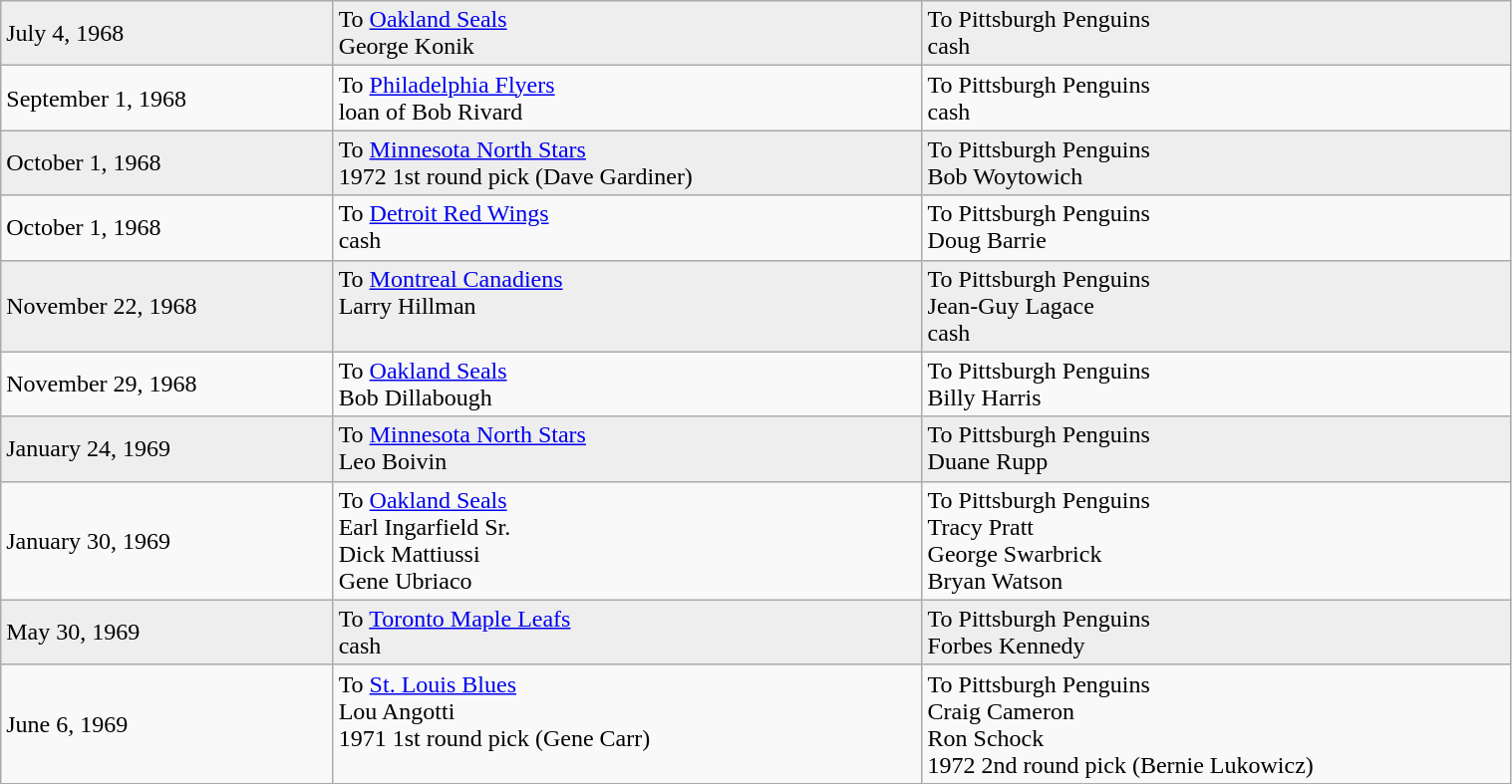<table class="wikitable" style="border:1px solid #999999; width:80%;">
<tr bgcolor="eeeeee">
<td style='width:22%;'>July 4, 1968</td>
<td style='width:39%;' valign='top'>To <a href='#'>Oakland Seals</a><br>George Konik</td>
<td style='width:39%;' valign='top'>To Pittsburgh Penguins<br>cash</td>
</tr>
<tr>
<td style='width:22%;'>September 1, 1968</td>
<td style='width:39%;' valign='top'>To <a href='#'>Philadelphia Flyers</a><br>loan of Bob Rivard</td>
<td style='width:39%;' valign='top'>To Pittsburgh Penguins<br>cash</td>
</tr>
<tr bgcolor="eeeeee">
<td style='width:22%;'>October 1, 1968</td>
<td style='width:39%;' valign='top'>To <a href='#'>Minnesota North Stars</a><br>1972 1st round pick (Dave Gardiner)</td>
<td style='width:39%;' valign='top'>To Pittsburgh Penguins<br>Bob Woytowich</td>
</tr>
<tr>
<td style='width:22%;'>October 1, 1968</td>
<td style='width:39%;' valign='top'>To <a href='#'>Detroit Red Wings</a><br>cash</td>
<td style='width:39%;' valign='top'>To Pittsburgh Penguins<br>Doug Barrie</td>
</tr>
<tr bgcolor="eeeeee">
<td style='width:22%;'>November 22, 1968</td>
<td style='width:39%;' valign='top'>To <a href='#'>Montreal Canadiens</a><br>Larry Hillman</td>
<td style='width:39%;' valign='top'>To Pittsburgh Penguins<br>Jean-Guy Lagace<br>cash</td>
</tr>
<tr>
<td style='width:22%;'>November 29, 1968</td>
<td style='width:39%;' valign='top'>To <a href='#'>Oakland Seals</a><br>Bob Dillabough</td>
<td style='width:39%;' valign='top'>To Pittsburgh Penguins<br>Billy Harris</td>
</tr>
<tr bgcolor="eeeeee">
<td style='width:22%;'>January 24, 1969</td>
<td style='width:39%;' valign='top'>To <a href='#'>Minnesota North Stars</a><br>Leo Boivin</td>
<td style='width:39%;' valign='top'>To Pittsburgh Penguins<br>Duane Rupp</td>
</tr>
<tr>
<td style='width:22%;'>January 30, 1969</td>
<td style='width:39%;' valign='top'>To <a href='#'>Oakland Seals</a><br>Earl Ingarfield Sr.<br>Dick Mattiussi<br>Gene Ubriaco</td>
<td style='width:39%;' valign='top'>To Pittsburgh Penguins<br>Tracy Pratt<br>George Swarbrick<br>Bryan Watson</td>
</tr>
<tr bgcolor="eeeeee">
<td style='width:22%;'>May 30, 1969</td>
<td style='width:39%;' valign='top'>To <a href='#'>Toronto Maple Leafs</a><br>cash</td>
<td style='width:39%;' valign='top'>To Pittsburgh Penguins<br>Forbes Kennedy</td>
</tr>
<tr>
<td style='width:22%;'>June 6, 1969</td>
<td style='width:39%;' valign='top'>To <a href='#'>St. Louis Blues</a><br>Lou Angotti<br>1971 1st round pick (Gene Carr)</td>
<td style='width:39%;' valign='top'>To Pittsburgh Penguins<br>Craig Cameron<br>Ron Schock<br>1972 2nd round pick (Bernie Lukowicz)</td>
</tr>
</table>
